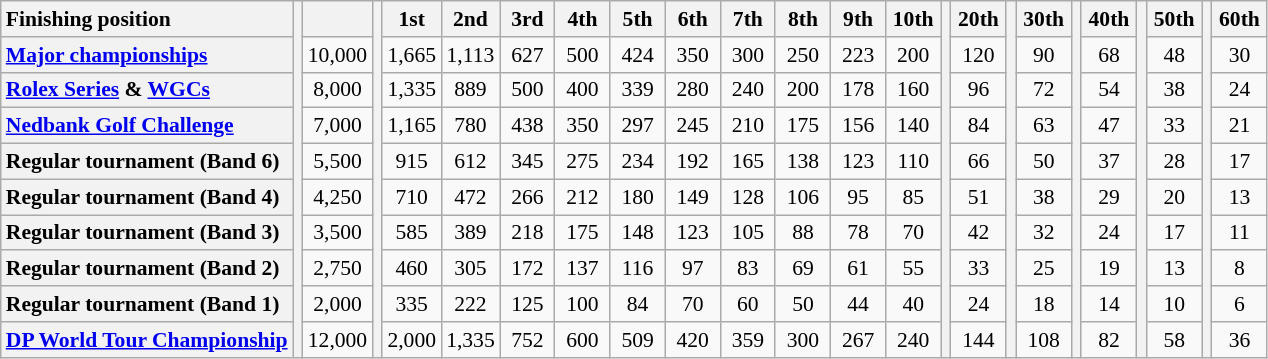<table class=wikitable style=font-size:90%;text-align:center>
<tr>
<th style="text-align:left">Finishing position</th>
<th rowspan="10"></th>
<th style="width:30px;"></th>
<th rowspan="10"></th>
<th style="width:30px;">1st</th>
<th style="width:30px;">2nd</th>
<th style="width:30px;">3rd</th>
<th style="width:30px;">4th</th>
<th style="width:30px;">5th</th>
<th style="width:30px;">6th</th>
<th style="width:30px;">7th</th>
<th style="width:30px;">8th</th>
<th style="width:30px;">9th</th>
<th style="width:30px;">10th</th>
<th rowspan="10"></th>
<th style="width:30px;">20th</th>
<th rowspan="10"></th>
<th style="width:30px;">30th</th>
<th rowspan="10"></th>
<th style="width:30px;">40th</th>
<th rowspan="10"></th>
<th style="width:30px;">50th</th>
<th rowspan="10"></th>
<th style="width:30px;">60th</th>
</tr>
<tr>
<th style="text-align:left"><a href='#'>Major championships</a></th>
<td>10,000</td>
<td>1,665</td>
<td>1,113</td>
<td>627</td>
<td>500</td>
<td>424</td>
<td>350</td>
<td>300</td>
<td>250</td>
<td>223</td>
<td>200</td>
<td>120</td>
<td>90</td>
<td>68</td>
<td>48</td>
<td>30</td>
</tr>
<tr>
<th style="text-align:left"><a href='#'>Rolex Series</a> & <a href='#'>WGCs</a></th>
<td>8,000</td>
<td>1,335</td>
<td>889</td>
<td>500</td>
<td>400</td>
<td>339</td>
<td>280</td>
<td>240</td>
<td>200</td>
<td>178</td>
<td>160</td>
<td>96</td>
<td>72</td>
<td>54</td>
<td>38</td>
<td>24</td>
</tr>
<tr>
<th style="text-align:left"><a href='#'>Nedbank Golf Challenge</a></th>
<td>7,000</td>
<td>1,165</td>
<td>780</td>
<td>438</td>
<td>350</td>
<td>297</td>
<td>245</td>
<td>210</td>
<td>175</td>
<td>156</td>
<td>140</td>
<td>84</td>
<td>63</td>
<td>47</td>
<td>33</td>
<td>21</td>
</tr>
<tr>
<th style="text-align:left">Regular tournament (Band 6)</th>
<td>5,500</td>
<td>915</td>
<td>612</td>
<td>345</td>
<td>275</td>
<td>234</td>
<td>192</td>
<td>165</td>
<td>138</td>
<td>123</td>
<td>110</td>
<td>66</td>
<td>50</td>
<td>37</td>
<td>28</td>
<td>17</td>
</tr>
<tr>
<th style="text-align:left">Regular tournament (Band 4)</th>
<td>4,250</td>
<td>710</td>
<td>472</td>
<td>266</td>
<td>212</td>
<td>180</td>
<td>149</td>
<td>128</td>
<td>106</td>
<td>95</td>
<td>85</td>
<td>51</td>
<td>38</td>
<td>29</td>
<td>20</td>
<td>13</td>
</tr>
<tr>
<th style="text-align:left">Regular tournament (Band 3)</th>
<td>3,500</td>
<td>585</td>
<td>389</td>
<td>218</td>
<td>175</td>
<td>148</td>
<td>123</td>
<td>105</td>
<td>88</td>
<td>78</td>
<td>70</td>
<td>42</td>
<td>32</td>
<td>24</td>
<td>17</td>
<td>11</td>
</tr>
<tr>
<th style="text-align:left">Regular tournament (Band 2)</th>
<td>2,750</td>
<td>460</td>
<td>305</td>
<td>172</td>
<td>137</td>
<td>116</td>
<td>97</td>
<td>83</td>
<td>69</td>
<td>61</td>
<td>55</td>
<td>33</td>
<td>25</td>
<td>19</td>
<td>13</td>
<td>8</td>
</tr>
<tr>
<th style="text-align:left">Regular tournament (Band 1)</th>
<td>2,000</td>
<td>335</td>
<td>222</td>
<td>125</td>
<td>100</td>
<td>84</td>
<td>70</td>
<td>60</td>
<td>50</td>
<td>44</td>
<td>40</td>
<td>24</td>
<td>18</td>
<td>14</td>
<td>10</td>
<td>6</td>
</tr>
<tr>
<th style="text-align:left"><a href='#'>DP World Tour Championship</a></th>
<td>12,000</td>
<td>2,000</td>
<td>1,335</td>
<td>752</td>
<td>600</td>
<td>509</td>
<td>420</td>
<td>359</td>
<td>300</td>
<td>267</td>
<td>240</td>
<td>144</td>
<td>108</td>
<td>82</td>
<td>58</td>
<td>36</td>
</tr>
</table>
